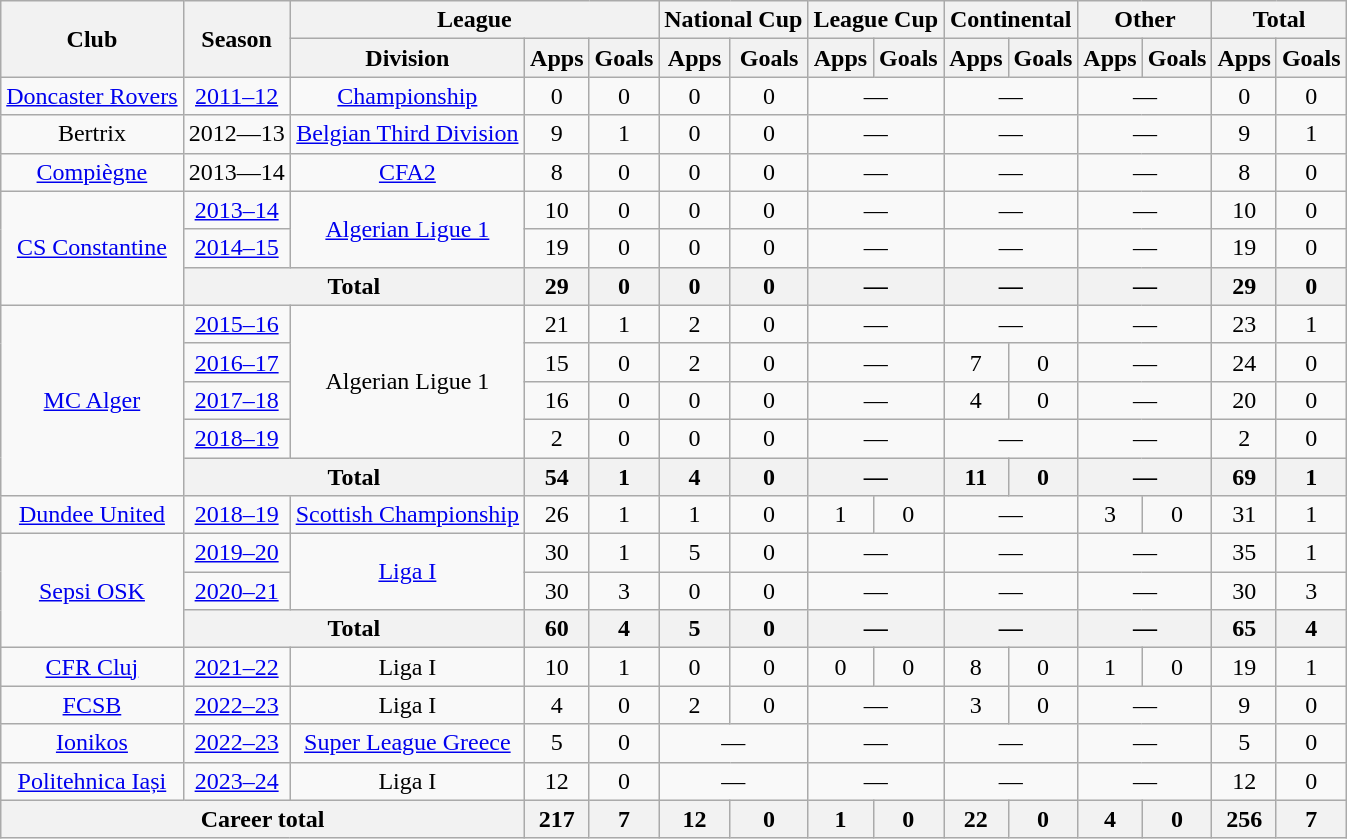<table class="wikitable" style="text-align:center">
<tr>
<th rowspan="2">Club</th>
<th rowspan="2">Season</th>
<th colspan="3">League</th>
<th colspan="2">National Cup</th>
<th colspan="2">League Cup</th>
<th colspan="2">Continental</th>
<th colspan="2">Other</th>
<th colspan="2">Total</th>
</tr>
<tr>
<th>Division</th>
<th>Apps</th>
<th>Goals</th>
<th>Apps</th>
<th>Goals</th>
<th>Apps</th>
<th>Goals</th>
<th>Apps</th>
<th>Goals</th>
<th>Apps</th>
<th>Goals</th>
<th>Apps</th>
<th>Goals</th>
</tr>
<tr>
<td><a href='#'>Doncaster Rovers</a></td>
<td><a href='#'>2011–12</a></td>
<td><a href='#'>Championship</a></td>
<td>0</td>
<td>0</td>
<td>0</td>
<td>0</td>
<td colspan="2">—</td>
<td colspan="2">—</td>
<td colspan="2">—</td>
<td>0</td>
<td>0</td>
</tr>
<tr>
<td>Bertrix</td>
<td>2012—13</td>
<td><a href='#'>Belgian Third Division</a></td>
<td>9</td>
<td>1</td>
<td>0</td>
<td>0</td>
<td colspan="2">—</td>
<td colspan="2">—</td>
<td colspan="2">—</td>
<td>9</td>
<td>1</td>
</tr>
<tr>
<td><a href='#'>Compiègne</a></td>
<td>2013—14</td>
<td><a href='#'>CFA2</a></td>
<td>8</td>
<td>0</td>
<td>0</td>
<td>0</td>
<td colspan="2">—</td>
<td colspan="2">—</td>
<td colspan="2">—</td>
<td>8</td>
<td>0</td>
</tr>
<tr>
<td rowspan="3"><a href='#'>CS Constantine</a></td>
<td><a href='#'>2013–14</a></td>
<td rowspan="2"><a href='#'>Algerian Ligue 1</a></td>
<td>10</td>
<td>0</td>
<td>0</td>
<td>0</td>
<td colspan="2">—</td>
<td colspan="2">—</td>
<td colspan="2">—</td>
<td>10</td>
<td>0</td>
</tr>
<tr>
<td><a href='#'>2014–15</a></td>
<td>19</td>
<td>0</td>
<td>0</td>
<td>0</td>
<td colspan="2">—</td>
<td colspan="2">—</td>
<td colspan="2">—</td>
<td>19</td>
<td>0</td>
</tr>
<tr>
<th colspan="2">Total</th>
<th>29</th>
<th>0</th>
<th>0</th>
<th>0</th>
<th colspan="2">—</th>
<th colspan="2">—</th>
<th colspan="2">—</th>
<th>29</th>
<th>0</th>
</tr>
<tr>
<td rowspan="5"><a href='#'>MC Alger</a></td>
<td><a href='#'>2015–16</a></td>
<td rowspan="4">Algerian Ligue 1</td>
<td>21</td>
<td>1</td>
<td>2</td>
<td>0</td>
<td colspan="2">—</td>
<td colspan="2">—</td>
<td colspan="2">—</td>
<td>23</td>
<td>1</td>
</tr>
<tr>
<td><a href='#'>2016–17</a></td>
<td>15</td>
<td>0</td>
<td>2</td>
<td>0</td>
<td colspan="2">—</td>
<td>7</td>
<td>0</td>
<td colspan="2">—</td>
<td>24</td>
<td>0</td>
</tr>
<tr>
<td><a href='#'>2017–18</a></td>
<td>16</td>
<td>0</td>
<td>0</td>
<td>0</td>
<td colspan="2">—</td>
<td>4</td>
<td>0</td>
<td colspan="2">—</td>
<td>20</td>
<td>0</td>
</tr>
<tr>
<td><a href='#'>2018–19</a></td>
<td>2</td>
<td>0</td>
<td>0</td>
<td>0</td>
<td colspan="2">—</td>
<td colspan="2">—</td>
<td colspan="2">—</td>
<td>2</td>
<td>0</td>
</tr>
<tr>
<th colspan="2">Total</th>
<th>54</th>
<th>1</th>
<th>4</th>
<th>0</th>
<th colspan="2">—</th>
<th>11</th>
<th>0</th>
<th colspan="2">—</th>
<th>69</th>
<th>1</th>
</tr>
<tr>
<td><a href='#'>Dundee United</a></td>
<td><a href='#'>2018–19</a></td>
<td><a href='#'>Scottish Championship</a></td>
<td>26</td>
<td>1</td>
<td>1</td>
<td>0</td>
<td>1</td>
<td>0</td>
<td colspan="2">—</td>
<td>3</td>
<td>0</td>
<td>31</td>
<td>1</td>
</tr>
<tr>
<td rowspan="3"><a href='#'>Sepsi OSK</a></td>
<td><a href='#'>2019–20</a></td>
<td rowspan="2"><a href='#'>Liga I</a></td>
<td>30</td>
<td>1</td>
<td>5</td>
<td>0</td>
<td colspan="2">—</td>
<td colspan="2">—</td>
<td colspan="2">—</td>
<td>35</td>
<td>1</td>
</tr>
<tr>
<td><a href='#'>2020–21</a></td>
<td>30</td>
<td>3</td>
<td>0</td>
<td>0</td>
<td colspan="2">—</td>
<td colspan="2">—</td>
<td colspan="2">—</td>
<td>30</td>
<td>3</td>
</tr>
<tr>
<th colspan="2">Total</th>
<th>60</th>
<th>4</th>
<th>5</th>
<th>0</th>
<th colspan="2">—</th>
<th colspan="2">—</th>
<th colspan="2">—</th>
<th>65</th>
<th>4</th>
</tr>
<tr>
<td><a href='#'>CFR Cluj</a></td>
<td><a href='#'>2021–22</a></td>
<td>Liga I</td>
<td>10</td>
<td>1</td>
<td>0</td>
<td>0</td>
<td>0</td>
<td>0</td>
<td>8</td>
<td>0</td>
<td>1</td>
<td>0</td>
<td>19</td>
<td>1</td>
</tr>
<tr>
<td><a href='#'>FCSB</a></td>
<td><a href='#'>2022–23</a></td>
<td>Liga I</td>
<td>4</td>
<td>0</td>
<td>2</td>
<td>0</td>
<td colspan="2">—</td>
<td>3</td>
<td>0</td>
<td colspan="2">—</td>
<td>9</td>
<td>0</td>
</tr>
<tr>
<td><a href='#'>Ionikos</a></td>
<td><a href='#'>2022–23</a></td>
<td><a href='#'>Super League Greece</a></td>
<td>5</td>
<td>0</td>
<td colspan="2">—</td>
<td colspan="2">—</td>
<td colspan="2">—</td>
<td colspan="2">—</td>
<td>5</td>
<td>0</td>
</tr>
<tr>
<td><a href='#'>Politehnica Iași</a></td>
<td><a href='#'>2023–24</a></td>
<td>Liga I</td>
<td>12</td>
<td>0</td>
<td colspan="2">—</td>
<td colspan="2">—</td>
<td colspan="2">—</td>
<td colspan="2">—</td>
<td>12</td>
<td>0</td>
</tr>
<tr>
<th colspan="3">Career total</th>
<th>217</th>
<th>7</th>
<th>12</th>
<th>0</th>
<th>1</th>
<th>0</th>
<th>22</th>
<th>0</th>
<th>4</th>
<th>0</th>
<th>256</th>
<th>7</th>
</tr>
</table>
